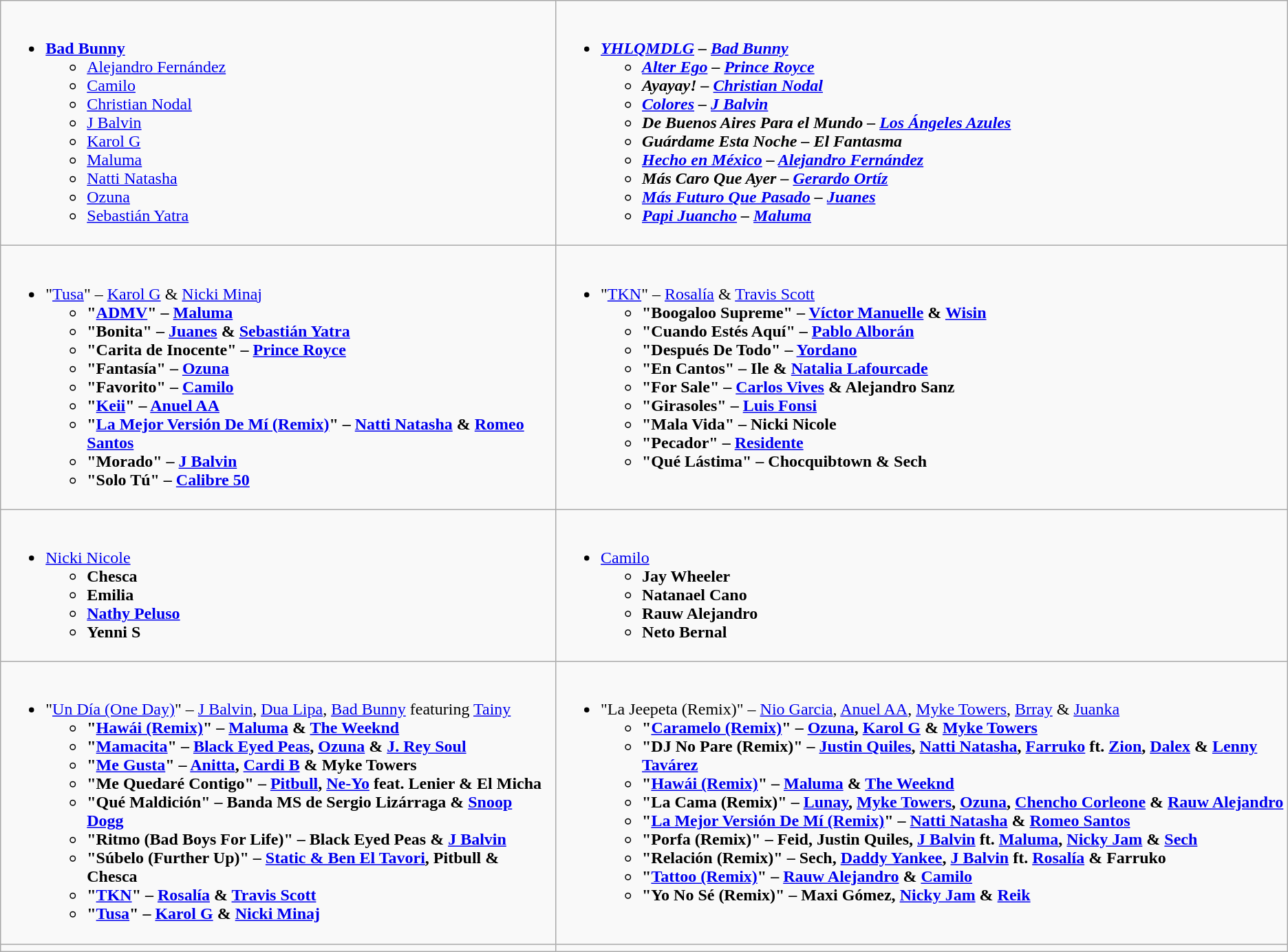<table class="wikitable">
<tr>
<td valign="top"><br><ul><li><strong><a href='#'>Bad Bunny</a></strong><ul><li><a href='#'>Alejandro Fernández</a></li><li><a href='#'>Camilo</a></li><li><a href='#'>Christian Nodal</a></li><li><a href='#'>J Balvin</a></li><li><a href='#'>Karol G</a></li><li><a href='#'>Maluma</a></li><li><a href='#'>Natti Natasha</a></li><li><a href='#'>Ozuna</a></li><li><a href='#'>Sebastián Yatra</a></li></ul></li></ul></td>
<td valign="top"><br><ul><li><strong><em><a href='#'>YHLQMDLG</a><em> – <a href='#'>Bad Bunny</a><strong><ul><li></em><a href='#'>Alter Ego</a><em> – <a href='#'>Prince Royce</a></li><li></em>Ayayay!<em> – <a href='#'>Christian Nodal</a></li><li></em><a href='#'>Colores</a><em> – <a href='#'>J Balvin</a></li><li></em>De Buenos Aires Para el Mundo<em> – <a href='#'>Los Ángeles Azules</a></li><li></em>Guárdame Esta Noche<em> – El Fantasma</li><li></em><a href='#'>Hecho en México</a><em>  – <a href='#'>Alejandro Fernández</a></li><li></em>Más Caro Que Ayer<em> – <a href='#'>Gerardo Ortíz</a></li><li></em><a href='#'>Más Futuro Que Pasado</a><em> – <a href='#'>Juanes</a></li><li></em><a href='#'>Papi Juancho</a><em> – <a href='#'>Maluma</a></li></ul></li></ul></td>
</tr>
<tr>
<td valign="top"><br><ul><li></strong>"<a href='#'>Tusa</a>" – <a href='#'>Karol G</a> & <a href='#'>Nicki Minaj</a><strong><ul><li>"<a href='#'>ADMV</a>" – <a href='#'>Maluma</a></li><li>"Bonita" – <a href='#'>Juanes</a> & <a href='#'>Sebastián Yatra</a></li><li>"Carita de Inocente" – <a href='#'>Prince Royce</a></li><li>"Fantasía" – <a href='#'>Ozuna</a></li><li>"Favorito" – <a href='#'>Camilo</a></li><li>"<a href='#'>Keii</a>" – <a href='#'>Anuel AA</a></li><li>"<a href='#'>La Mejor Versión De Mí (Remix)</a>" – <a href='#'>Natti Natasha</a> & <a href='#'>Romeo Santos</a></li><li>"Morado" – <a href='#'>J Balvin</a></li><li>"Solo Tú" – <a href='#'>Calibre 50</a></li></ul></li></ul></td>
<td valign="top"><br><ul><li></strong>"<a href='#'>TKN</a>" – <a href='#'>Rosalía</a> & <a href='#'>Travis Scott</a><strong><ul><li>"Boogaloo Supreme" – <a href='#'>Víctor Manuelle</a> & <a href='#'>Wisin</a></li><li>"Cuando Estés Aquí" – <a href='#'>Pablo Alborán</a></li><li>"Después De Todo" – <a href='#'>Yordano</a></li><li>"En Cantos" – Ile & <a href='#'>Natalia Lafourcade</a></li><li>"For Sale" – <a href='#'>Carlos Vives</a> & Alejandro Sanz</li><li>"Girasoles" – <a href='#'>Luis Fonsi</a></li><li>"Mala Vida" – Nicki Nicole</li><li>"Pecador" – <a href='#'>Residente</a></li><li>"Qué Lástima" – Chocquibtown & Sech</li></ul></li></ul></td>
</tr>
<tr>
<td valign="top"><br><ul><li></strong><a href='#'>Nicki Nicole</a><strong><ul><li>Chesca</li><li>Emilia</li><li><a href='#'>Nathy Peluso</a></li><li>Yenni S</li></ul></li></ul></td>
<td valign="top"><br><ul><li></strong><a href='#'>Camilo</a><strong><ul><li>Jay Wheeler</li><li>Natanael Cano</li><li>Rauw Alejandro</li><li>Neto Bernal</li></ul></li></ul></td>
</tr>
<tr>
<td valign="top"><br><ul><li></strong>"<a href='#'>Un Día (One Day)</a>" – <a href='#'>J Balvin</a>, <a href='#'>Dua Lipa</a>, <a href='#'>Bad Bunny</a> featuring <a href='#'>Tainy</a><strong><ul><li>"<a href='#'>Hawái (Remix)</a>" – <a href='#'>Maluma</a> & <a href='#'>The Weeknd</a></li><li>"<a href='#'>Mamacita</a>" – <a href='#'>Black Eyed Peas</a>, <a href='#'>Ozuna</a> & <a href='#'>J. Rey Soul</a></li><li>"<a href='#'>Me Gusta</a>" – <a href='#'>Anitta</a>, <a href='#'>Cardi B</a> & Myke Towers</li><li>"Me Quedaré Contigo" – <a href='#'>Pitbull</a>, <a href='#'>Ne-Yo</a> feat. Lenier & El Micha</li><li>"Qué Maldición" – Banda MS de Sergio Lizárraga & <a href='#'>Snoop Dogg</a></li><li>"Ritmo (Bad Boys For Life)" – Black Eyed Peas & <a href='#'>J Balvin</a></li><li>"Súbelo (Further Up)" – <a href='#'>Static & Ben El Tavori</a>, Pitbull & Chesca</li><li>"<a href='#'>TKN</a>" – <a href='#'>Rosalía</a> & <a href='#'>Travis Scott</a></li><li>"<a href='#'>Tusa</a>" – <a href='#'>Karol G</a> & <a href='#'>Nicki Minaj</a></li></ul></li></ul></td>
<td valign="top"><br><ul><li></strong>"La Jeepeta (Remix)" – <a href='#'>Nio Garcia</a>, <a href='#'>Anuel AA</a>, <a href='#'>Myke Towers</a>, <a href='#'>Brray</a> & <a href='#'>Juanka</a><strong><ul><li>"<a href='#'>Caramelo (Remix)</a>" – <a href='#'>Ozuna</a>, <a href='#'>Karol G</a> & <a href='#'>Myke Towers</a></li><li>"DJ No Pare (Remix)" – <a href='#'>Justin Quiles</a>, <a href='#'>Natti Natasha</a>, <a href='#'>Farruko</a> ft. <a href='#'>Zion</a>, <a href='#'>Dalex</a> & <a href='#'>Lenny Tavárez</a></li><li>"<a href='#'>Hawái (Remix)</a>" – <a href='#'>Maluma</a> & <a href='#'>The Weeknd</a></li><li>"La Cama (Remix)" – <a href='#'>Lunay</a>, <a href='#'>Myke Towers</a>, <a href='#'>Ozuna</a>, <a href='#'>Chencho Corleone</a> & <a href='#'>Rauw Alejandro</a></li><li>"<a href='#'>La Mejor Versión De Mí (Remix)</a>" – <a href='#'>Natti Natasha</a> & <a href='#'>Romeo Santos</a></li><li>"Porfa (Remix)" – Feid, Justin Quiles, <a href='#'>J Balvin</a> ft. <a href='#'>Maluma</a>, <a href='#'>Nicky Jam</a> & <a href='#'>Sech</a></li><li>"Relación (Remix)" – Sech, <a href='#'>Daddy Yankee</a>, <a href='#'>J Balvin</a> ft. <a href='#'>Rosalía</a> & Farruko</li><li>"<a href='#'>Tattoo (Remix)</a>" – <a href='#'>Rauw Alejandro</a> & <a href='#'>Camilo</a></li><li>"Yo No Sé (Remix)" – Maxi Gómez, <a href='#'>Nicky Jam</a> & <a href='#'>Reik</a></li></ul></li></ul></td>
</tr>
<tr>
<td></td>
<td></td>
</tr>
</table>
